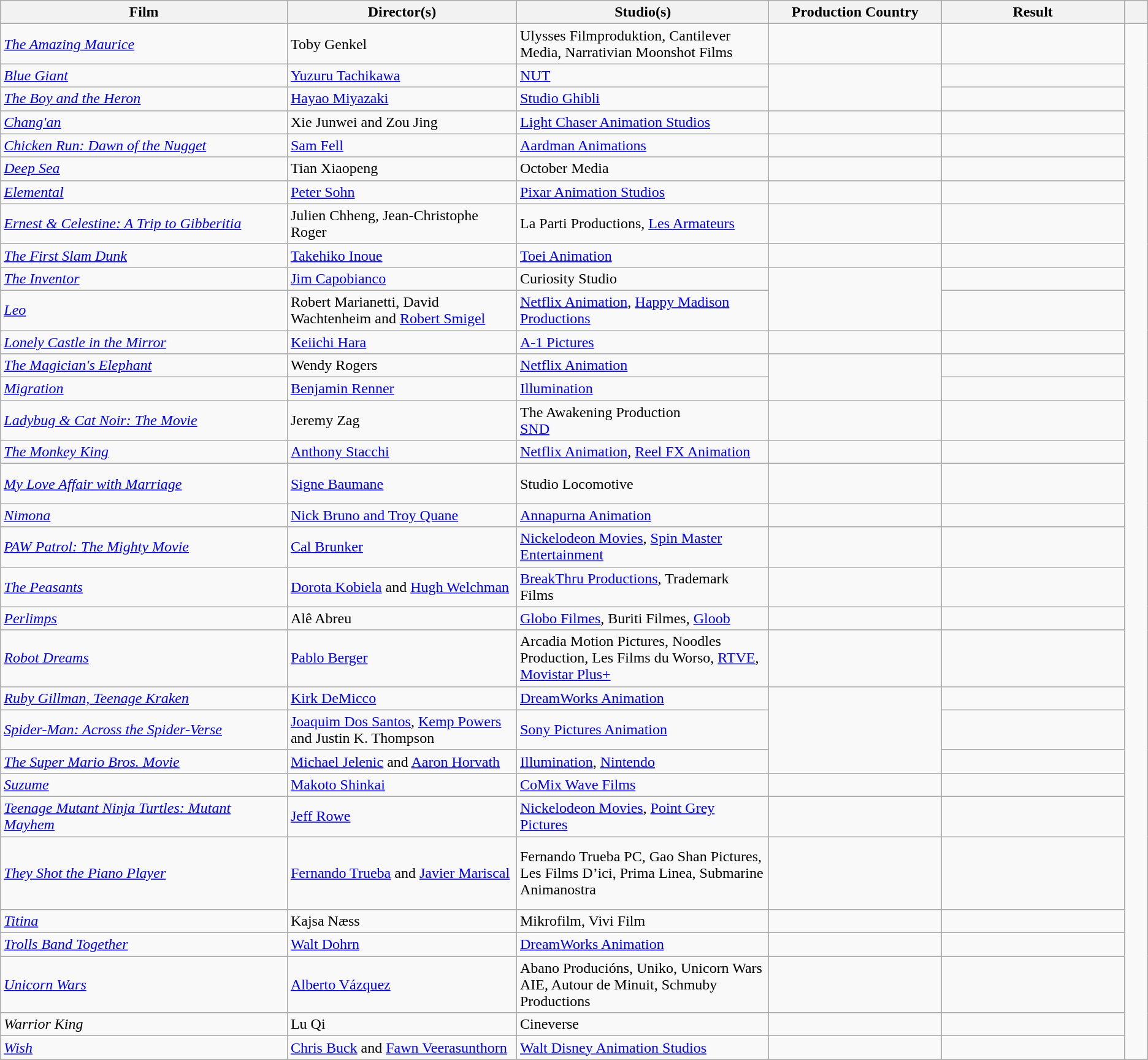<table class="wikitable">
<tr>
<th scope="col" style="width:25%;">Film</th>
<th scope="col" style="width:20%;">Director(s)</th>
<th scope="col" style="width:22%;">Studio(s)</th>
<th scope="col" style="width:15%;">Production Country</th>
<th scope="col">Result</th>
<th scope="col" style="width:2%;"></th>
</tr>
<tr>
<td><em><a href='#'>The Amazing Maurice</a></em></td>
<td>Toby Genkel</td>
<td>Ulysses Filmproduktion, Cantilever Media, Narrativian Moonshot Films</td>
<td><br></td>
<td></td>
<td rowspan="33"></td>
</tr>
<tr>
<td><em><a href='#'>Blue Giant</a></em></td>
<td><a href='#'>Yuzuru Tachikawa</a></td>
<td><a href='#'>NUT</a></td>
<td rowspan="2"></td>
<td></td>
</tr>
<tr>
<td><em><a href='#'>The Boy and the Heron</a></em></td>
<td><a href='#'>Hayao Miyazaki</a></td>
<td><a href='#'>Studio Ghibli</a></td>
<td></td>
</tr>
<tr>
<td><em><a href='#'>Chang'an</a></em></td>
<td>Xie Junwei and Zou Jing</td>
<td><a href='#'>Light Chaser Animation Studios</a></td>
<td></td>
<td></td>
</tr>
<tr>
<td><em><a href='#'>Chicken Run: Dawn of the Nugget</a></em></td>
<td><a href='#'>Sam Fell</a></td>
<td><a href='#'>Aardman Animations</a></td>
<td></td>
<td></td>
</tr>
<tr>
<td><em><a href='#'>Deep Sea</a></em></td>
<td>Tian Xiaopeng</td>
<td>October Media</td>
<td></td>
<td></td>
</tr>
<tr>
<td><em><a href='#'>Elemental</a></em></td>
<td><a href='#'>Peter Sohn</a></td>
<td><a href='#'>Pixar Animation Studios</a></td>
<td></td>
<td></td>
</tr>
<tr>
<td><em><a href='#'>Ernest & Celestine: A Trip to Gibberitia</a></em></td>
<td>Julien Chheng, Jean-Christophe Roger</td>
<td>La Parti Productions, <a href='#'>Les Armateurs</a></td>
<td></td>
<td></td>
</tr>
<tr>
<td><em><a href='#'>The First Slam Dunk</a></em></td>
<td><a href='#'>Takehiko Inoue</a></td>
<td><a href='#'>Toei Animation</a></td>
<td></td>
<td></td>
</tr>
<tr>
<td><em><a href='#'>The Inventor</a></em></td>
<td><a href='#'>Jim Capobianco</a></td>
<td>Curiosity Studio</td>
<td rowspan="2"></td>
<td></td>
</tr>
<tr>
<td><em><a href='#'>Leo</a></em></td>
<td>Robert Marianetti, David Wachtenheim and <a href='#'>Robert Smigel</a></td>
<td><a href='#'>Netflix Animation</a>, <a href='#'>Happy Madison Productions</a></td>
<td></td>
</tr>
<tr>
<td><em><a href='#'>Lonely Castle in the Mirror</a></em></td>
<td><a href='#'>Keiichi Hara</a></td>
<td><a href='#'>A-1 Pictures</a></td>
<td></td>
<td></td>
</tr>
<tr>
<td><em><a href='#'>The Magician's Elephant</a></em></td>
<td>Wendy Rogers</td>
<td><a href='#'>Netflix Animation</a></td>
<td rowspan="2"></td>
<td></td>
</tr>
<tr>
<td><em><a href='#'>Migration</a></em></td>
<td><a href='#'>Benjamin Renner</a></td>
<td><a href='#'>Illumination</a></td>
<td></td>
</tr>
<tr>
<td><em><a href='#'>Ladybug & Cat Noir: The Movie</a></em></td>
<td>Jeremy Zag</td>
<td>The Awakening Production<br><a href='#'>SND</a></td>
<td></td>
<td></td>
</tr>
<tr>
<td><em><a href='#'>The Monkey King</a></em></td>
<td><a href='#'>Anthony Stacchi</a></td>
<td><a href='#'>Netflix Animation</a>, <a href='#'>Reel FX Animation</a></td>
<td></td>
<td></td>
</tr>
<tr>
<td><em><a href='#'>My Love Affair with Marriage</a></em></td>
<td><a href='#'>Signe Baumane</a></td>
<td>Studio Locomotive</td>
<td><br><br></td>
<td></td>
</tr>
<tr>
<td><em> <a href='#'>Nimona</a></em></td>
<td><a href='#'>Nick Bruno and Troy Quane</a></td>
<td><a href='#'>Annapurna Animation</a></td>
<td></td>
<td></td>
</tr>
<tr>
<td><em><a href='#'>PAW Patrol: The Mighty Movie</a></em></td>
<td><a href='#'>Cal Brunker</a></td>
<td><a href='#'>Nickelodeon Movies</a>, <a href='#'>Spin Master Entertainment</a></td>
<td><br></td>
<td></td>
</tr>
<tr>
<td><em><a href='#'>The Peasants</a></em></td>
<td><a href='#'>Dorota Kobiela</a> and <a href='#'>Hugh Welchman</a></td>
<td><a href='#'>BreakThru Productions</a>, Trademark Films</td>
<td><br><br></td>
<td></td>
</tr>
<tr>
<td><em><a href='#'>Perlimps</a></em></td>
<td>Alê Abreu</td>
<td><a href='#'>Globo Filmes</a>, Buriti Filmes, <a href='#'>Gloob</a></td>
<td></td>
<td></td>
</tr>
<tr>
<td><em><a href='#'>Robot Dreams</a></em></td>
<td><a href='#'>Pablo Berger</a></td>
<td>Arcadia Motion Pictures, Noodles Production, Les Films du Worso, <a href='#'>RTVE</a>, <a href='#'>Movistar Plus+</a></td>
<td><br></td>
<td></td>
</tr>
<tr>
<td><em><a href='#'>Ruby Gillman, Teenage Kraken</a></em></td>
<td><a href='#'>Kirk DeMicco</a></td>
<td><a href='#'>DreamWorks Animation</a></td>
<td rowspan="3"></td>
<td></td>
</tr>
<tr>
<td><em><a href='#'>Spider-Man: Across the Spider-Verse</a></em></td>
<td><a href='#'>Joaquim Dos Santos</a>, <a href='#'>Kemp Powers</a> and Justin K. Thompson</td>
<td><a href='#'>Sony Pictures Animation</a></td>
<td></td>
</tr>
<tr>
<td><em><a href='#'>The Super Mario Bros. Movie</a></em></td>
<td><a href='#'>Michael Jelenic</a> and <a href='#'>Aaron Horvath</a></td>
<td><a href='#'>Illumination</a>, <a href='#'>Nintendo</a></td>
<td></td>
</tr>
<tr>
<td><em><a href='#'>Suzume</a></em></td>
<td><a href='#'>Makoto Shinkai</a></td>
<td><a href='#'>CoMix Wave Films</a></td>
<td></td>
<td></td>
</tr>
<tr>
<td><em><a href='#'>Teenage Mutant Ninja Turtles: Mutant Mayhem</a></em></td>
<td><a href='#'>Jeff Rowe</a></td>
<td><a href='#'>Nickelodeon Movies</a>, <a href='#'>Point Grey Pictures</a></td>
<td></td>
<td></td>
</tr>
<tr>
<td><em><a href='#'>They Shot the Piano Player</a></em></td>
<td><a href='#'>Fernando Trueba</a> and <a href='#'>Javier Mariscal</a></td>
<td>Fernando Trueba PC, Gao Shan Pictures, Les Films D’ici, Prima Linea, Submarine Animanostra</td>
<td><br><br><br><br></td>
<td></td>
</tr>
<tr>
<td><em><a href='#'>Titina</a></em></td>
<td>Kajsa Næss</td>
<td>Mikrofilm, Vivi Film</td>
<td><br></td>
<td></td>
</tr>
<tr>
<td><em><a href='#'>Trolls Band Together</a></em></td>
<td><a href='#'>Walt Dohrn</a></td>
<td><a href='#'>DreamWorks Animation</a></td>
<td></td>
<td></td>
</tr>
<tr>
<td><em><a href='#'>Unicorn Wars</a></em></td>
<td><a href='#'>Alberto Vázquez</a></td>
<td>Abano Producións, Uniko, Unicorn Wars AIE, Autour de Minuit, Schmuby Productions</td>
<td><br></td>
<td></td>
</tr>
<tr>
<td><em>Warrior King</em></td>
<td>Lu Qi</td>
<td>Cineverse</td>
<td></td>
<td></td>
</tr>
<tr>
<td><em><a href='#'>Wish</a></em></td>
<td><a href='#'>Chris Buck</a> and <a href='#'>Fawn Veerasunthorn</a></td>
<td><a href='#'>Walt Disney Animation Studios</a></td>
<td></td>
<td></td>
</tr>
</table>
